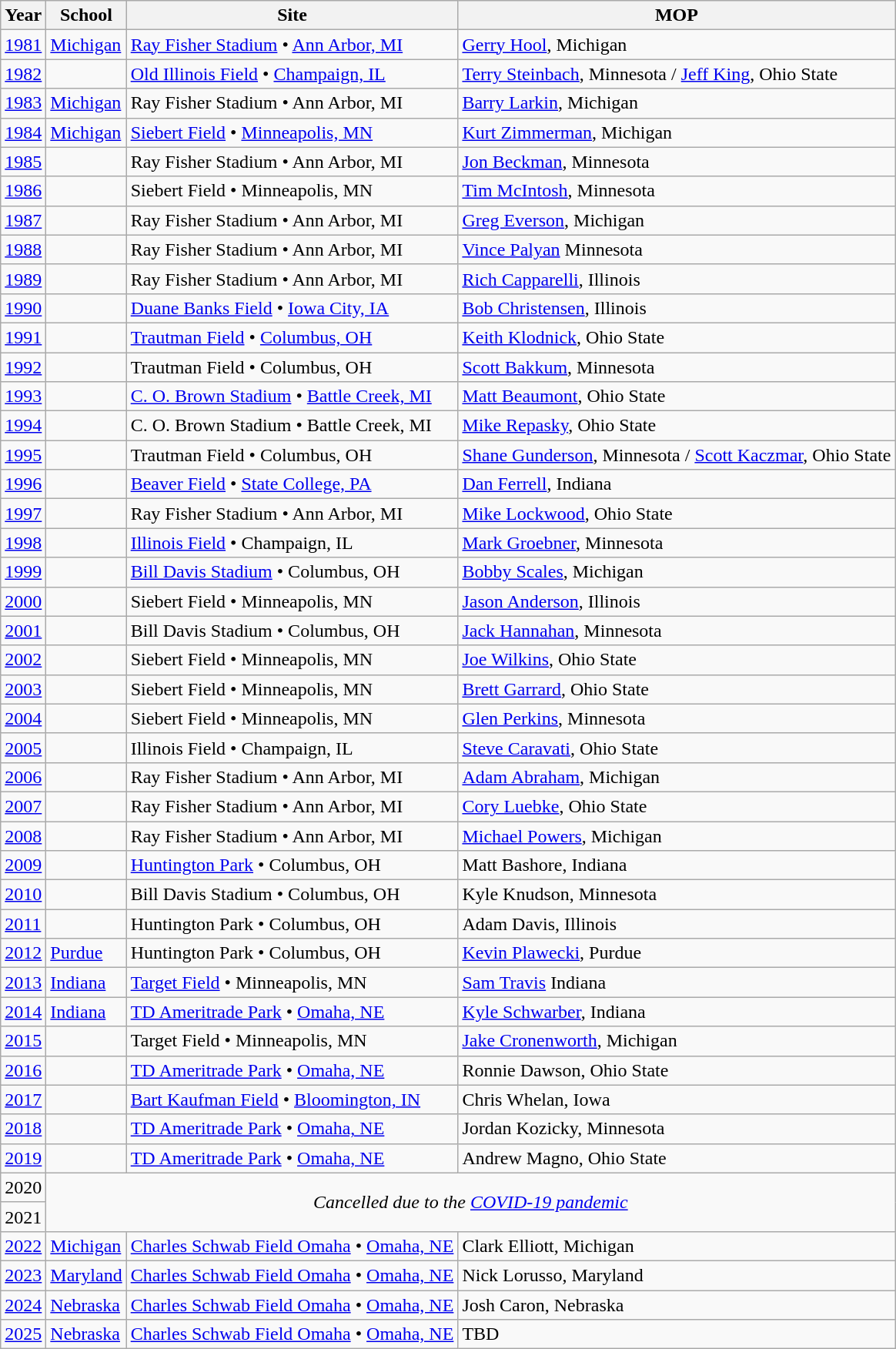<table class="wikitable">
<tr>
<th>Year</th>
<th>School</th>
<th>Site</th>
<th>MOP</th>
</tr>
<tr>
<td><a href='#'>1981</a></td>
<td><a href='#'>Michigan</a></td>
<td><a href='#'>Ray Fisher Stadium</a> • <a href='#'>Ann Arbor, MI</a></td>
<td><a href='#'>Gerry Hool</a>, Michigan</td>
</tr>
<tr>
<td><a href='#'>1982</a></td>
<td></td>
<td><a href='#'>Old Illinois Field</a> • <a href='#'>Champaign, IL</a></td>
<td><a href='#'>Terry Steinbach</a>, Minnesota / <a href='#'>Jeff King</a>, Ohio State</td>
</tr>
<tr>
<td><a href='#'>1983</a></td>
<td><a href='#'>Michigan</a></td>
<td>Ray Fisher Stadium • Ann Arbor, MI</td>
<td><a href='#'>Barry Larkin</a>, Michigan</td>
</tr>
<tr>
<td><a href='#'>1984</a></td>
<td><a href='#'>Michigan</a></td>
<td><a href='#'>Siebert Field</a> • <a href='#'>Minneapolis, MN</a></td>
<td><a href='#'>Kurt Zimmerman</a>, Michigan</td>
</tr>
<tr>
<td><a href='#'>1985</a></td>
<td></td>
<td>Ray Fisher Stadium • Ann Arbor, MI</td>
<td><a href='#'>Jon Beckman</a>, Minnesota</td>
</tr>
<tr>
<td><a href='#'>1986</a></td>
<td></td>
<td>Siebert Field • Minneapolis, MN</td>
<td><a href='#'>Tim McIntosh</a>, Minnesota</td>
</tr>
<tr>
<td><a href='#'>1987</a></td>
<td></td>
<td>Ray Fisher Stadium • Ann Arbor, MI</td>
<td><a href='#'>Greg Everson</a>, Michigan</td>
</tr>
<tr>
<td><a href='#'>1988</a></td>
<td></td>
<td>Ray Fisher Stadium • Ann Arbor, MI</td>
<td><a href='#'>Vince Palyan</a> Minnesota</td>
</tr>
<tr>
<td><a href='#'>1989</a></td>
<td></td>
<td>Ray Fisher Stadium • Ann Arbor, MI</td>
<td><a href='#'>Rich Capparelli</a>, Illinois</td>
</tr>
<tr>
<td><a href='#'>1990</a></td>
<td></td>
<td><a href='#'>Duane Banks Field</a> • <a href='#'>Iowa City, IA</a></td>
<td><a href='#'>Bob Christensen</a>, Illinois</td>
</tr>
<tr>
<td><a href='#'>1991</a></td>
<td></td>
<td><a href='#'>Trautman Field</a> • <a href='#'>Columbus, OH</a></td>
<td><a href='#'>Keith Klodnick</a>, Ohio State</td>
</tr>
<tr>
<td><a href='#'>1992</a></td>
<td></td>
<td>Trautman Field • Columbus, OH</td>
<td><a href='#'>Scott Bakkum</a>, Minnesota</td>
</tr>
<tr>
<td><a href='#'>1993</a></td>
<td></td>
<td><a href='#'>C. O. Brown Stadium</a> • <a href='#'>Battle Creek, MI</a></td>
<td><a href='#'>Matt Beaumont</a>, Ohio State</td>
</tr>
<tr>
<td><a href='#'>1994</a></td>
<td></td>
<td>C. O. Brown Stadium • Battle Creek, MI</td>
<td><a href='#'>Mike Repasky</a>, Ohio State</td>
</tr>
<tr>
<td><a href='#'>1995</a></td>
<td></td>
<td>Trautman Field • Columbus, OH</td>
<td><a href='#'>Shane Gunderson</a>, Minnesota / <a href='#'>Scott Kaczmar</a>, Ohio State</td>
</tr>
<tr>
<td><a href='#'>1996</a></td>
<td></td>
<td><a href='#'>Beaver Field</a> • <a href='#'>State College, PA</a></td>
<td><a href='#'>Dan Ferrell</a>, Indiana</td>
</tr>
<tr>
<td><a href='#'>1997</a></td>
<td></td>
<td>Ray Fisher Stadium • Ann Arbor, MI</td>
<td><a href='#'>Mike Lockwood</a>, Ohio State</td>
</tr>
<tr>
<td><a href='#'>1998</a></td>
<td></td>
<td><a href='#'>Illinois Field</a> • Champaign, IL</td>
<td><a href='#'>Mark Groebner</a>, Minnesota</td>
</tr>
<tr>
<td><a href='#'>1999</a></td>
<td></td>
<td><a href='#'>Bill Davis Stadium</a> • Columbus, OH</td>
<td><a href='#'>Bobby Scales</a>, Michigan</td>
</tr>
<tr>
<td><a href='#'>2000</a></td>
<td></td>
<td>Siebert Field • Minneapolis, MN</td>
<td><a href='#'>Jason Anderson</a>, Illinois</td>
</tr>
<tr>
<td><a href='#'>2001</a></td>
<td></td>
<td>Bill Davis Stadium • Columbus, OH</td>
<td><a href='#'>Jack Hannahan</a>, Minnesota</td>
</tr>
<tr>
<td><a href='#'>2002</a></td>
<td></td>
<td>Siebert Field • Minneapolis, MN</td>
<td><a href='#'>Joe Wilkins</a>, Ohio State</td>
</tr>
<tr>
<td><a href='#'>2003</a></td>
<td></td>
<td>Siebert Field • Minneapolis, MN</td>
<td><a href='#'>Brett Garrard</a>, Ohio State</td>
</tr>
<tr>
<td><a href='#'>2004</a></td>
<td></td>
<td>Siebert Field • Minneapolis, MN</td>
<td><a href='#'>Glen Perkins</a>, Minnesota</td>
</tr>
<tr>
<td><a href='#'>2005</a></td>
<td></td>
<td>Illinois Field • Champaign, IL</td>
<td><a href='#'>Steve Caravati</a>, Ohio State</td>
</tr>
<tr>
<td><a href='#'>2006</a></td>
<td></td>
<td>Ray Fisher Stadium • Ann Arbor, MI</td>
<td><a href='#'>Adam Abraham</a>, Michigan</td>
</tr>
<tr>
<td><a href='#'>2007</a></td>
<td></td>
<td>Ray Fisher Stadium • Ann Arbor, MI</td>
<td><a href='#'>Cory Luebke</a>, Ohio State</td>
</tr>
<tr>
<td><a href='#'>2008</a></td>
<td></td>
<td>Ray Fisher Stadium • Ann Arbor, MI</td>
<td><a href='#'>Michael Powers</a>, Michigan</td>
</tr>
<tr>
<td><a href='#'>2009</a></td>
<td></td>
<td><a href='#'>Huntington Park</a> • Columbus, OH</td>
<td>Matt Bashore, Indiana</td>
</tr>
<tr>
<td><a href='#'>2010</a></td>
<td></td>
<td>Bill Davis Stadium • Columbus, OH</td>
<td>Kyle Knudson, Minnesota</td>
</tr>
<tr>
<td><a href='#'>2011</a></td>
<td></td>
<td>Huntington Park • Columbus, OH</td>
<td>Adam Davis, Illinois</td>
</tr>
<tr>
<td><a href='#'>2012</a></td>
<td><a href='#'>Purdue</a></td>
<td>Huntington Park • Columbus, OH</td>
<td><a href='#'>Kevin Plawecki</a>, Purdue</td>
</tr>
<tr>
<td><a href='#'>2013</a></td>
<td><a href='#'>Indiana</a></td>
<td><a href='#'>Target Field</a> • Minneapolis, MN</td>
<td><a href='#'>Sam Travis</a> Indiana</td>
</tr>
<tr>
<td><a href='#'>2014</a></td>
<td><a href='#'>Indiana</a></td>
<td><a href='#'>TD Ameritrade Park</a> • <a href='#'>Omaha, NE</a></td>
<td><a href='#'>Kyle Schwarber</a>, Indiana</td>
</tr>
<tr>
<td><a href='#'>2015</a></td>
<td></td>
<td>Target Field • Minneapolis, MN</td>
<td><a href='#'>Jake Cronenworth</a>, Michigan</td>
</tr>
<tr>
<td><a href='#'>2016</a></td>
<td></td>
<td><a href='#'>TD Ameritrade Park</a> • <a href='#'>Omaha, NE</a></td>
<td>Ronnie Dawson, Ohio State</td>
</tr>
<tr>
<td><a href='#'>2017</a></td>
<td></td>
<td><a href='#'>Bart Kaufman Field</a> • <a href='#'>Bloomington, IN</a></td>
<td>Chris Whelan, Iowa</td>
</tr>
<tr>
<td><a href='#'>2018</a></td>
<td></td>
<td><a href='#'>TD Ameritrade Park</a> • <a href='#'>Omaha, NE</a></td>
<td>Jordan Kozicky, Minnesota</td>
</tr>
<tr>
<td><a href='#'>2019</a></td>
<td></td>
<td><a href='#'>TD Ameritrade Park</a> • <a href='#'>Omaha, NE</a></td>
<td>Andrew Magno, Ohio State</td>
</tr>
<tr>
<td>2020</td>
<td rowspan=2 colspan=3 align=center><em>Cancelled due to the <a href='#'>COVID-19 pandemic</a></em></td>
</tr>
<tr>
<td>2021</td>
</tr>
<tr>
<td><a href='#'>2022</a></td>
<td><a href='#'>Michigan</a></td>
<td><a href='#'>Charles Schwab Field Omaha</a> • <a href='#'>Omaha, NE</a></td>
<td>Clark Elliott, Michigan</td>
</tr>
<tr>
<td><a href='#'>2023</a></td>
<td><a href='#'>Maryland</a></td>
<td><a href='#'>Charles Schwab Field Omaha</a> • <a href='#'>Omaha, NE</a></td>
<td>Nick Lorusso, Maryland</td>
</tr>
<tr>
<td><a href='#'>2024</a></td>
<td><a href='#'>Nebraska</a></td>
<td><a href='#'>Charles Schwab Field Omaha</a> • <a href='#'>Omaha, NE</a></td>
<td>Josh Caron, Nebraska</td>
</tr>
<tr>
<td><a href='#'>2025</a></td>
<td><a href='#'>Nebraska</a></td>
<td><a href='#'>Charles Schwab Field Omaha</a> • <a href='#'>Omaha, NE</a></td>
<td>TBD</td>
</tr>
</table>
